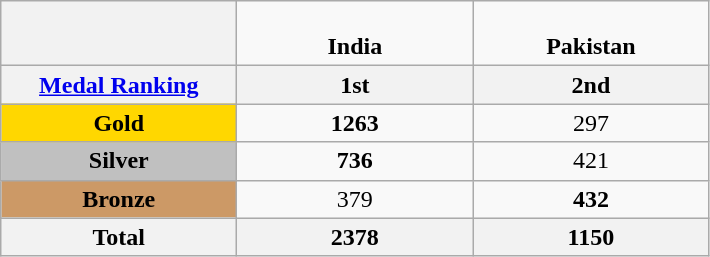<table class="wikitable" style="text-align:center">
<tr>
<th style="width:150px;"></th>
<td style="width:150px;" style="background-color:#0044AA"><span><br><strong>India</strong></span></td>
<td style="width:150px;"style="background-color:green"><span><br><strong>Pakistan</strong></span></td>
</tr>
<tr>
<th><a href='#'>Medal Ranking</a></th>
<th>1st</th>
<th>2nd</th>
</tr>
<tr>
<td style="background:gold"><strong>Gold</strong></td>
<td><strong>1263</strong></td>
<td>297</td>
</tr>
<tr>
<td style="background:silver"><strong>Silver</strong></td>
<td><strong>736</strong></td>
<td>421</td>
</tr>
<tr>
<td style="background:#cc9966"><strong>Bronze</strong></td>
<td>379</td>
<td><strong>432</strong></td>
</tr>
<tr>
<th>Total</th>
<th><strong>2378</strong></th>
<th>1150</th>
</tr>
</table>
